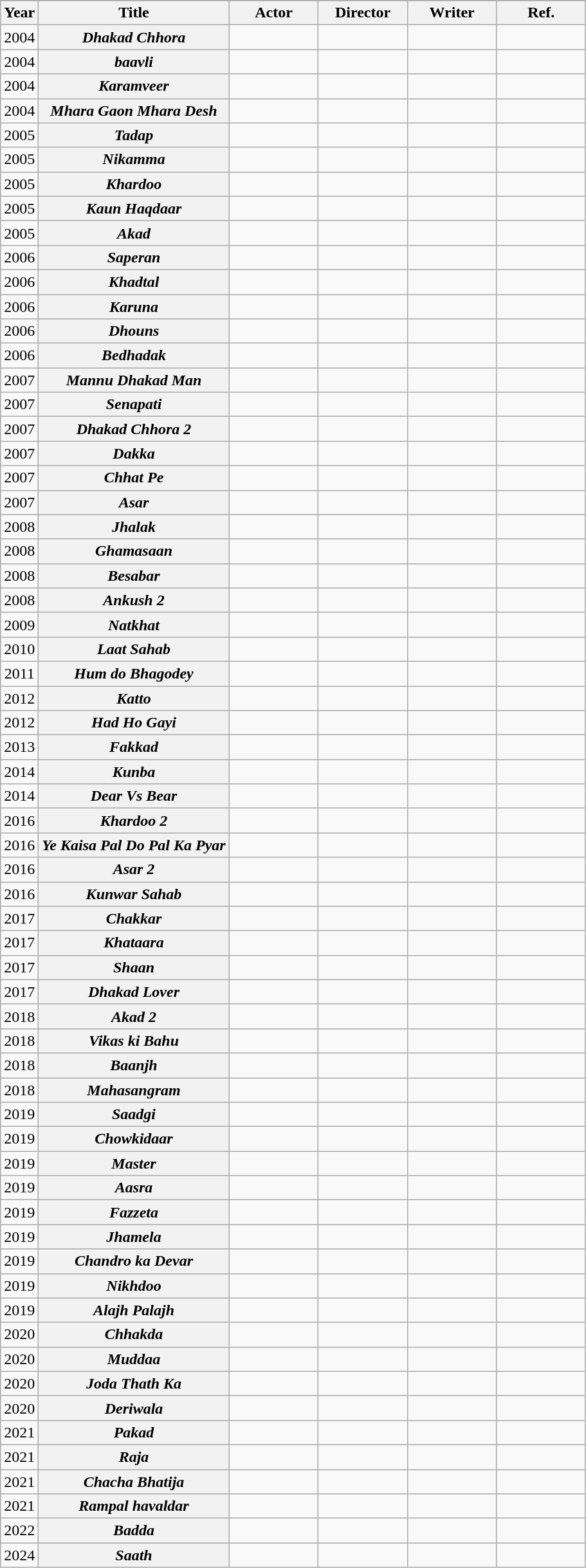<table class="wikitable plainrowheaders ">
<tr>
</tr>
<tr>
<th scope="col">Year</th>
<th scope="col">Title</th>
<th scope="col" style="width:85px;">Actor</th>
<th scope="col" style="width:85px;">Director</th>
<th scope="col" style="width:85px;">Writer</th>
<th scope="col" style="width:85px;">Ref.</th>
</tr>
<tr>
<td style="text-align:center;">2004</td>
<th scope="row"><em>Dhakad Chhora</em></th>
<td></td>
<td></td>
<td></td>
<td></td>
</tr>
<tr>
<td style="text-align:center;">2004</td>
<th scope="row"><em>baavli</em></th>
<td></td>
<td></td>
<td></td>
</tr>
<tr>
<td style="text-align:center;">2004</td>
<th scope="row"><em>Karamveer</em></th>
<td></td>
<td></td>
<td></td>
<td></td>
</tr>
<tr>
<td style="text-align:center;">2004</td>
<th scope="row"><em>Mhara Gaon Mhara Desh</em></th>
<td></td>
<td></td>
<td></td>
<td></td>
</tr>
<tr>
<td style="text-align:center;">2005</td>
<th scope="row"><em>Tadap</em></th>
<td></td>
<td></td>
<td></td>
<td></td>
</tr>
<tr>
<td style="text-align:center;">2005</td>
<th scope="row"><em>Nikamma</em></th>
<td></td>
<td></td>
<td></td>
<td></td>
</tr>
<tr>
<td style="text-align:center;">2005</td>
<th scope="row"><em>Khardoo</em></th>
<td></td>
<td></td>
<td></td>
<td></td>
</tr>
<tr>
<td style="text-align:center;">2005</td>
<th scope="row"><em>Kaun Haqdaar</em></th>
<td></td>
<td></td>
<td></td>
<td></td>
</tr>
<tr>
<td style="text-align:center;">2005</td>
<th scope="row"><em>Akad</em></th>
<td></td>
<td></td>
<td></td>
<td></td>
</tr>
<tr>
<td style=text-align:center;">2006</td>
<th scope="row"><em>Saperan</em></th>
<td></td>
<td></td>
<td></td>
<td></td>
</tr>
<tr>
<td style=text-align:center;">2006</td>
<th scope="row"><em>Khadtal</em></th>
<td></td>
<td></td>
<td></td>
<td></td>
</tr>
<tr>
<td style=text-align:center;">2006</td>
<th scope="row"><em>Karuna</em></th>
<td></td>
<td></td>
<td></td>
<td></td>
</tr>
<tr>
<td style=text-align:center;">2006</td>
<th scope="row"><em>Dhouns</em></th>
<td></td>
<td></td>
<td></td>
<td></td>
</tr>
<tr>
<td style=text-align:center;">2006</td>
<th scope="row"><em>Bedhadak</em></th>
<td></td>
<td></td>
<td></td>
<td></td>
</tr>
<tr>
<td style=text-align:center;">2007</td>
<th scope="row"><em>Mannu Dhakad Man</em></th>
<td></td>
<td></td>
<td></td>
<td></td>
</tr>
<tr>
<td style=text-align:center;">2007</td>
<th scope="row"><em>Senapati</em></th>
<td></td>
<td></td>
<td></td>
<td></td>
</tr>
<tr>
<td style=text-align:center;">2007</td>
<th scope="row"><em>Dhakad Chhora 2</em></th>
<td></td>
<td></td>
<td></td>
<td></td>
</tr>
<tr>
<td style=text-align:center;">2007</td>
<th scope="row"><em>Dakka</em></th>
<td></td>
<td></td>
<td></td>
<td></td>
</tr>
<tr>
<td style=text-align:center;">2007</td>
<th scope="row"><em>Chhat Pe</em></th>
<td></td>
<td></td>
<td></td>
<td></td>
</tr>
<tr>
<td style=text-align:center;">2007</td>
<th scope="row"><em>Asar</em></th>
<td></td>
<td></td>
<td></td>
<td></td>
</tr>
<tr>
<td style=text-align:center;">2008</td>
<th scope="row"><em>Jhalak</em></th>
<td></td>
<td></td>
<td></td>
<td></td>
</tr>
<tr>
<td style=text-align:center;">2008</td>
<th scope="row"><em>Ghamasaan</em></th>
<td></td>
<td></td>
<td></td>
<td></td>
</tr>
<tr>
<td style="text-align:center;">2008</td>
<th scope="row"><em>Besabar</em></th>
<td></td>
<td></td>
<td></td>
<td></td>
</tr>
<tr>
<td style="text-align:center;">2008</td>
<th scope="row"><em>Ankush 2</em></th>
<td></td>
<td></td>
<td></td>
<td></td>
</tr>
<tr>
<td style="text-align:center;">2009</td>
<th scope="row"><em>Natkhat</em></th>
<td></td>
<td></td>
<td></td>
<td></td>
</tr>
<tr>
<td style="text-align:center;">2010</td>
<th scope="row"><em>Laat Sahab</em></th>
<td></td>
<td></td>
<td></td>
<td></td>
</tr>
<tr>
<td style="text-align:center;">2011</td>
<th scope="row"><em>Hum do Bhagodey</em></th>
<td></td>
<td></td>
<td></td>
<td></td>
</tr>
<tr>
<td style="text-align:center;">2012</td>
<th scope="row"><em>Katto</em></th>
<td></td>
<td></td>
<td></td>
<td></td>
</tr>
<tr>
<td style="text-align:center;">2012</td>
<th scope="row"><em>Had Ho Gayi</em></th>
<td></td>
<td></td>
<td></td>
<td></td>
</tr>
<tr>
<td style="text-align:center;">2013</td>
<th scope="row"><em>Fakkad</em></th>
<td></td>
<td></td>
<td></td>
<td></td>
</tr>
<tr>
<td style="text-align:center;">2014</td>
<th scope="row"><em>Kunba</em></th>
<td></td>
<td></td>
<td></td>
<td></td>
</tr>
<tr>
<td style="text-align:center;">2014</td>
<th scope="row"><em>Dear Vs Bear</em></th>
<td></td>
<td></td>
<td></td>
<td></td>
</tr>
<tr>
<td style="text-align:center;">2016</td>
<th scope="row"><em>Khardoo 2</em></th>
<td></td>
<td></td>
<td></td>
<td></td>
</tr>
<tr>
<td style="text-align:center;">2016</td>
<th scope="row"><em>Ye Kaisa Pal Do Pal Ka Pyar</em></th>
<td></td>
<td></td>
<td></td>
<td></td>
</tr>
<tr>
<td style="text-align:center;">2016</td>
<th scope="row"><em>Asar 2</em></th>
<td></td>
<td></td>
<td></td>
<td></td>
</tr>
<tr>
<td style="text-align:center;">2016</td>
<th scope="row"><em>Kunwar Sahab</em></th>
<td></td>
<td></td>
<td></td>
<td></td>
</tr>
<tr>
<td style="text-align:center;">2017</td>
<th scope="row"><em>Chakkar</em></th>
<td></td>
<td></td>
<td></td>
<td></td>
</tr>
<tr>
<td style="text-align:center;">2017</td>
<th scope="row"><em>Khataara</em></th>
<td></td>
<td></td>
<td></td>
<td></td>
</tr>
<tr>
<td style="text-align:center;">2017</td>
<th scope="row"><em>Shaan</em></th>
<td></td>
<td></td>
<td></td>
<td></td>
</tr>
<tr>
<td style="text-align:center;">2017</td>
<th scope="row"><em>Dhakad Lover</em></th>
<td></td>
<td></td>
<td></td>
<td></td>
</tr>
<tr>
<td style="text-align:center;">2018</td>
<th scope="row"><em>Akad 2</em></th>
<td></td>
<td></td>
<td></td>
<td></td>
</tr>
<tr>
<td style="text-align:center;">2018</td>
<th scope="row"><em>Vikas ki Bahu</em></th>
<td></td>
<td></td>
<td></td>
<td></td>
</tr>
<tr>
<td style="text-align:center;">2018</td>
<th scope="row"><em>Baanjh</em></th>
<td></td>
<td></td>
<td></td>
<td></td>
</tr>
<tr>
<td style="text-align:center;">2018</td>
<th scope="row"><em>Mahasangram</em></th>
<td></td>
<td></td>
<td></td>
<td></td>
</tr>
<tr>
<td style="text-align:center;">2019</td>
<th scope="row"><em>Saadgi</em></th>
<td></td>
<td></td>
<td></td>
<td></td>
</tr>
<tr>
<td style="text-align:center;">2019</td>
<th scope="row"><em>Chowkidaar</em></th>
<td></td>
<td></td>
<td></td>
<td></td>
</tr>
<tr>
<td style="text-align:center;">2019</td>
<th scope="row"><em>Master</em></th>
<td></td>
<td></td>
<td></td>
<td></td>
</tr>
<tr>
<td style="text-align:center;">2019</td>
<th scope="row"><em>Aasra</em></th>
<td></td>
<td></td>
<td></td>
<td></td>
</tr>
<tr>
<td style="text-align:center;">2019</td>
<th scope="row"><em>Fazzeta</em></th>
<td></td>
<td></td>
<td></td>
<td></td>
</tr>
<tr>
<td style="text-align:center;">2019</td>
<th scope="row"><em>Jhamela</em></th>
<td></td>
<td></td>
<td></td>
<td></td>
</tr>
<tr>
<td style="text-align:center;">2019</td>
<th scope="row"><em>Chandro ka Devar</em></th>
<td></td>
<td></td>
<td></td>
<td></td>
</tr>
<tr>
<td style="text-align:center;">2019</td>
<th scope="row"><em>Nikhdoo</em></th>
<td></td>
<td></td>
<td></td>
<td></td>
</tr>
<tr>
<td style="text-align:center;">2019</td>
<th scope="row"><em>Alajh Palajh</em></th>
<td></td>
<td></td>
<td></td>
<td></td>
</tr>
<tr>
<td style="text-align:center;">2020</td>
<th scope="row"><em>Chhakda</em></th>
<td></td>
<td></td>
<td></td>
<td></td>
</tr>
<tr>
<td style="text-align:center;">2020</td>
<th scope="row"><em>Muddaa</em></th>
<td></td>
<td></td>
<td></td>
<td></td>
</tr>
<tr>
<td style="text-align:center;">2020</td>
<th scope="row"><em>Joda Thath Ka</em></th>
<td></td>
<td></td>
<td></td>
<td></td>
</tr>
<tr>
<td style="text-align:center;">2020</td>
<th scope="row"><em>Deriwala</em></th>
<td></td>
<td></td>
<td></td>
<td></td>
</tr>
<tr>
<td style="text-align:center;">2021</td>
<th scope="row"><em>Pakad</em></th>
<td></td>
<td></td>
<td></td>
<td></td>
</tr>
<tr>
<td style="text-align:center;">2021</td>
<th scope="row"><em>Raja</em></th>
<td></td>
<td></td>
<td></td>
<td></td>
</tr>
<tr>
<td style="text-align:center;">2021</td>
<th scope="row"><em>Chacha Bhatija</em></th>
<td></td>
<td></td>
<td></td>
<td></td>
</tr>
<tr>
<td style="text-align:center;">2021</td>
<th scope="row"><em>Rampal havaldar</em></th>
<td></td>
<td></td>
<td></td>
<td></td>
</tr>
<tr>
<td style="text-align:center;">2022</td>
<th scope="row"><em>Badda</em></th>
<td></td>
<td></td>
<td></td>
<td></td>
</tr>
<tr>
<td style="text-align:center;">2024</td>
<th scope="row"><em>Saath</em></th>
<td></td>
<td></td>
<td></td>
<td></td>
</tr>
</table>
